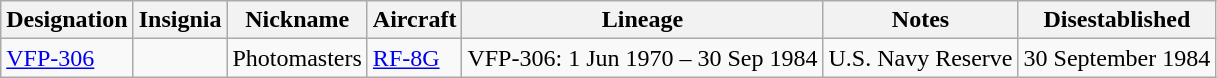<table class="wikitable">
<tr>
<th>Designation</th>
<th>Insignia</th>
<th>Nickname</th>
<th>Aircraft</th>
<th>Lineage</th>
<th>Notes</th>
<th>Disestablished</th>
</tr>
<tr>
<td><a href='#'>VFP-306</a></td>
<td></td>
<td>Photomasters</td>
<td><a href='#'>RF-8G</a></td>
<td style="white-space: nowrap;">VFP-306: 1 Jun 1970 – 30 Sep 1984</td>
<td>U.S. Navy Reserve</td>
<td>30 September 1984</td>
</tr>
</table>
